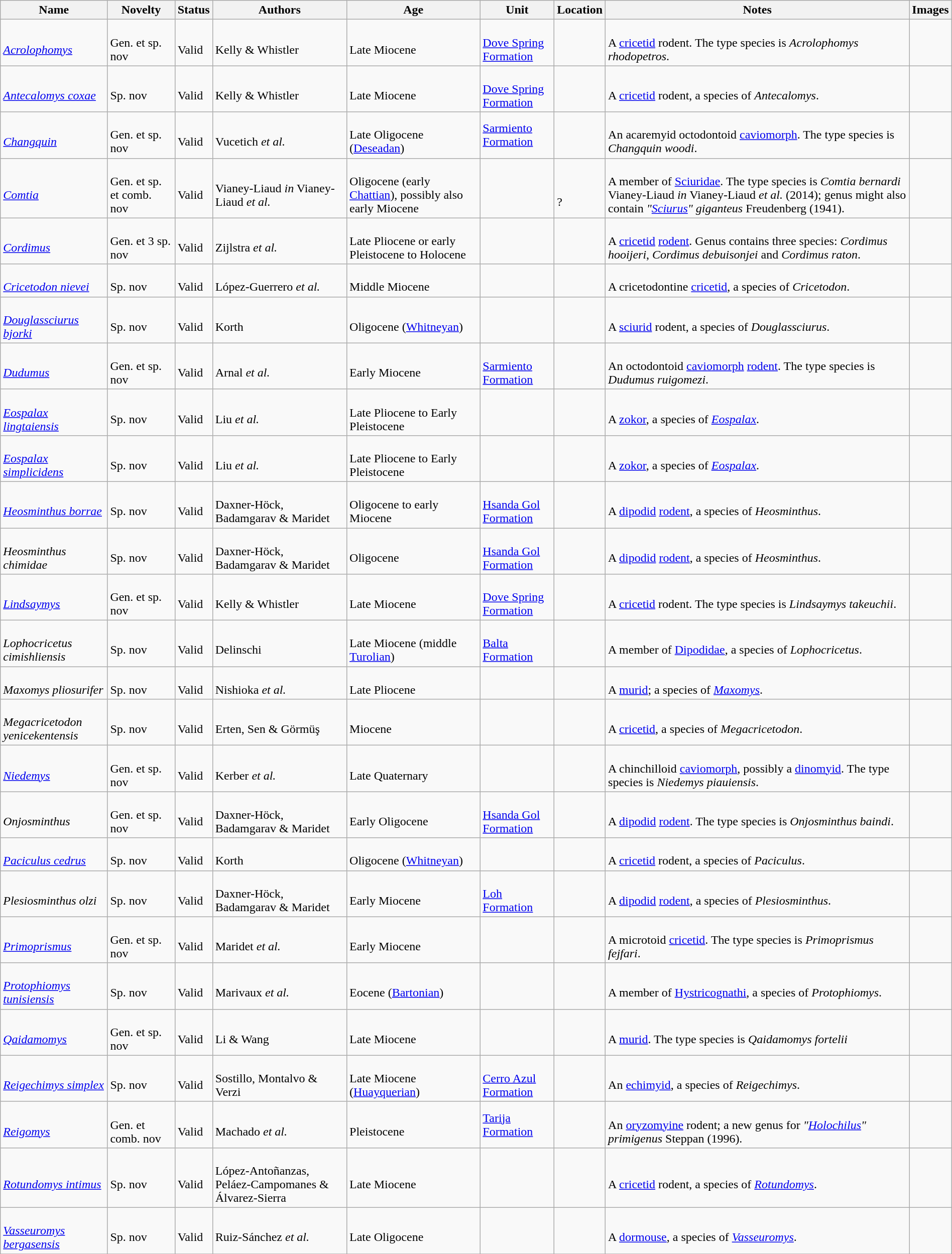<table class="wikitable sortable" align="center" width="100%">
<tr>
<th>Name</th>
<th>Novelty</th>
<th>Status</th>
<th>Authors</th>
<th>Age</th>
<th>Unit</th>
<th>Location</th>
<th>Notes</th>
<th>Images</th>
</tr>
<tr>
<td><br><em><a href='#'>Acrolophomys</a></em></td>
<td><br>Gen. et sp. nov</td>
<td><br>Valid</td>
<td><br>Kelly & Whistler</td>
<td><br>Late Miocene</td>
<td><br><a href='#'>Dove Spring Formation</a></td>
<td><br></td>
<td><br>A <a href='#'>cricetid</a> rodent. The type species is <em>Acrolophomys rhodopetros</em>.</td>
<td></td>
</tr>
<tr>
<td><br><em><a href='#'>Antecalomys coxae</a></em></td>
<td><br>Sp. nov</td>
<td><br>Valid</td>
<td><br>Kelly & Whistler</td>
<td><br>Late Miocene</td>
<td><br><a href='#'>Dove Spring Formation</a></td>
<td><br></td>
<td><br>A <a href='#'>cricetid</a> rodent, a species of <em>Antecalomys</em>.</td>
<td></td>
</tr>
<tr>
<td><br><em><a href='#'>Changquin</a></em></td>
<td><br>Gen. et sp. nov</td>
<td><br>Valid</td>
<td><br>Vucetich <em>et al.</em></td>
<td><br>Late Oligocene (<a href='#'>Deseadan</a>)</td>
<td><a href='#'>Sarmiento Formation</a></td>
<td><br></td>
<td><br>An acaremyid octodontoid <a href='#'>caviomorph</a>. The type species is <em>Changquin woodi</em>.</td>
<td></td>
</tr>
<tr>
<td><br><em><a href='#'>Comtia</a></em></td>
<td><br>Gen. et sp. et comb. nov</td>
<td><br>Valid</td>
<td><br>Vianey-Liaud <em>in</em> Vianey-Liaud <em>et al.</em></td>
<td><br>Oligocene (early <a href='#'>Chattian</a>), possibly also early Miocene</td>
<td></td>
<td><br><br>
?</td>
<td><br>A member of <a href='#'>Sciuridae</a>. The type species is <em>Comtia bernardi</em> Vianey-Liaud <em>in</em> Vianey-Liaud <em>et al.</em> (2014); genus might also contain <em>"<a href='#'>Sciurus</a>" giganteus</em> Freudenberg (1941).</td>
<td></td>
</tr>
<tr>
<td><br><em><a href='#'>Cordimus</a></em></td>
<td><br>Gen. et 3 sp. nov</td>
<td><br>Valid</td>
<td><br>Zijlstra <em>et al.</em></td>
<td><br>Late Pliocene or early Pleistocene to Holocene</td>
<td></td>
<td><br><br>
</td>
<td><br>A <a href='#'>cricetid</a> <a href='#'>rodent</a>. Genus contains three species: <em>Cordimus hooijeri</em>, <em>Cordimus debuisonjei</em> and <em>Cordimus raton</em>.</td>
<td></td>
</tr>
<tr>
<td><br><em><a href='#'>Cricetodon nievei</a></em></td>
<td><br>Sp. nov</td>
<td><br>Valid</td>
<td><br>López-Guerrero <em>et al.</em></td>
<td><br>Middle Miocene</td>
<td></td>
<td><br></td>
<td><br>A cricetodontine <a href='#'>cricetid</a>, a species of <em>Cricetodon</em>.</td>
<td></td>
</tr>
<tr>
<td><br><em><a href='#'>Douglassciurus bjorki</a></em></td>
<td><br>Sp. nov</td>
<td><br>Valid</td>
<td><br>Korth</td>
<td><br>Oligocene (<a href='#'>Whitneyan</a>)</td>
<td></td>
<td><br></td>
<td><br>A <a href='#'>sciurid</a> rodent, a species of <em>Douglassciurus</em>.</td>
<td></td>
</tr>
<tr>
<td><br><em><a href='#'>Dudumus</a></em></td>
<td><br>Gen. et sp. nov</td>
<td><br>Valid</td>
<td><br>Arnal <em>et al.</em></td>
<td><br>Early Miocene</td>
<td><br><a href='#'>Sarmiento Formation</a></td>
<td><br></td>
<td><br>An octodontoid <a href='#'>caviomorph</a> <a href='#'>rodent</a>. The type species is <em>Dudumus ruigomezi</em>.</td>
<td></td>
</tr>
<tr>
<td><br><em><a href='#'>Eospalax lingtaiensis</a></em></td>
<td><br>Sp. nov</td>
<td><br>Valid</td>
<td><br>Liu <em>et al.</em></td>
<td><br>Late Pliocene to Early Pleistocene</td>
<td></td>
<td><br></td>
<td><br>A <a href='#'>zokor</a>, a species of <em><a href='#'>Eospalax</a></em>.</td>
<td></td>
</tr>
<tr>
<td><br><em><a href='#'>Eospalax simplicidens</a></em></td>
<td><br>Sp. nov</td>
<td><br>Valid</td>
<td><br>Liu <em>et al.</em></td>
<td><br>Late Pliocene to Early Pleistocene</td>
<td></td>
<td><br></td>
<td><br>A <a href='#'>zokor</a>, a species of <em><a href='#'>Eospalax</a></em>.</td>
<td></td>
</tr>
<tr>
<td><br><em><a href='#'>Heosminthus borrae</a></em></td>
<td><br>Sp. nov</td>
<td><br>Valid</td>
<td><br>Daxner-Höck, Badamgarav & Maridet</td>
<td><br>Oligocene to early Miocene</td>
<td><br><a href='#'>Hsanda Gol Formation</a></td>
<td><br></td>
<td><br>A <a href='#'>dipodid</a> <a href='#'>rodent</a>, a species of <em>Heosminthus</em>.</td>
<td></td>
</tr>
<tr>
<td><br><em>Heosminthus chimidae</em></td>
<td><br>Sp. nov</td>
<td><br>Valid</td>
<td><br>Daxner-Höck, Badamgarav & Maridet</td>
<td><br>Oligocene</td>
<td><br><a href='#'>Hsanda Gol Formation</a></td>
<td><br></td>
<td><br>A <a href='#'>dipodid</a> <a href='#'>rodent</a>, a species of <em>Heosminthus</em>.</td>
<td></td>
</tr>
<tr>
<td><br><em><a href='#'>Lindsaymys</a></em></td>
<td><br>Gen. et sp. nov</td>
<td><br>Valid</td>
<td><br>Kelly & Whistler</td>
<td><br>Late Miocene</td>
<td><br><a href='#'>Dove Spring Formation</a></td>
<td><br></td>
<td><br>A <a href='#'>cricetid</a> rodent. The type species is <em>Lindsaymys takeuchii</em>.</td>
<td></td>
</tr>
<tr>
<td><br><em>Lophocricetus cimishliensis</em></td>
<td><br>Sp. nov</td>
<td><br>Valid</td>
<td><br>Delinschi</td>
<td><br>Late Miocene (middle <a href='#'>Turolian</a>)</td>
<td><br><a href='#'>Balta Formation</a></td>
<td><br></td>
<td><br>A member of <a href='#'>Dipodidae</a>, a species of <em>Lophocricetus</em>.</td>
<td></td>
</tr>
<tr>
<td><br><em>Maxomys pliosurifer</em></td>
<td><br>Sp. nov</td>
<td><br>Valid</td>
<td><br>Nishioka <em>et al.</em></td>
<td><br>Late Pliocene</td>
<td></td>
<td><br></td>
<td><br>A <a href='#'>murid</a>; a species of <em><a href='#'>Maxomys</a></em>.</td>
<td></td>
</tr>
<tr>
<td><br><em>Megacricetodon yenicekentensis</em></td>
<td><br>Sp. nov</td>
<td><br>Valid</td>
<td><br>Erten, Sen & Görmüş</td>
<td><br>Miocene</td>
<td></td>
<td><br></td>
<td><br>A <a href='#'>cricetid</a>, a species of <em>Megacricetodon</em>.</td>
<td></td>
</tr>
<tr>
<td><br><em><a href='#'>Niedemys</a></em></td>
<td><br>Gen. et sp. nov</td>
<td><br>Valid</td>
<td><br>Kerber <em>et al.</em></td>
<td><br>Late Quaternary</td>
<td></td>
<td><br></td>
<td><br>A chinchilloid <a href='#'>caviomorph</a>, possibly a <a href='#'>dinomyid</a>. The type species is <em>Niedemys piauiensis</em>.</td>
<td></td>
</tr>
<tr>
<td><br><em>Onjosminthus</em></td>
<td><br>Gen. et sp. nov</td>
<td><br>Valid</td>
<td><br>Daxner-Höck, Badamgarav & Maridet</td>
<td><br>Early Oligocene</td>
<td><br><a href='#'>Hsanda Gol Formation</a></td>
<td><br></td>
<td><br>A <a href='#'>dipodid</a> <a href='#'>rodent</a>. The type species is <em>Onjosminthus baindi</em>.</td>
<td></td>
</tr>
<tr>
<td><br><em><a href='#'>Paciculus cedrus</a></em></td>
<td><br>Sp. nov</td>
<td><br>Valid</td>
<td><br>Korth</td>
<td><br>Oligocene (<a href='#'>Whitneyan</a>)</td>
<td></td>
<td><br></td>
<td><br>A <a href='#'>cricetid</a> rodent, a species of <em>Paciculus</em>.</td>
<td></td>
</tr>
<tr>
<td><br><em>Plesiosminthus olzi</em></td>
<td><br>Sp. nov</td>
<td><br>Valid</td>
<td><br>Daxner-Höck, Badamgarav & Maridet</td>
<td><br>Early Miocene</td>
<td><br><a href='#'>Loh Formation</a></td>
<td><br></td>
<td><br>A <a href='#'>dipodid</a> <a href='#'>rodent</a>, a species of <em>Plesiosminthus</em>.</td>
<td></td>
</tr>
<tr>
<td><br><em><a href='#'>Primoprismus</a></em></td>
<td><br>Gen. et sp. nov</td>
<td><br>Valid</td>
<td><br>Maridet <em>et al.</em></td>
<td><br>Early Miocene</td>
<td></td>
<td><br></td>
<td><br>A microtoid <a href='#'>cricetid</a>. The type species is <em>Primoprismus fejfari</em>.</td>
<td></td>
</tr>
<tr>
<td><br><em><a href='#'>Protophiomys tunisiensis</a></em></td>
<td><br>Sp. nov</td>
<td><br>Valid</td>
<td><br>Marivaux <em>et al.</em></td>
<td><br>Eocene (<a href='#'>Bartonian</a>)</td>
<td></td>
<td><br></td>
<td><br>A member of <a href='#'>Hystricognathi</a>, a species of <em>Protophiomys</em>.</td>
<td></td>
</tr>
<tr>
<td><br><em><a href='#'>Qaidamomys</a></em></td>
<td><br>Gen. et sp. nov</td>
<td><br>Valid</td>
<td><br>Li & Wang</td>
<td><br>Late Miocene</td>
<td></td>
<td><br></td>
<td><br>A <a href='#'>murid</a>. The type species is <em>Qaidamomys fortelii</em></td>
<td></td>
</tr>
<tr>
<td><br><em><a href='#'>Reigechimys simplex</a></em></td>
<td><br>Sp. nov</td>
<td><br>Valid</td>
<td><br>Sostillo, Montalvo & Verzi</td>
<td><br>Late Miocene (<a href='#'>Huayquerian</a>)</td>
<td><br><a href='#'>Cerro Azul Formation</a></td>
<td><br></td>
<td><br>An <a href='#'>echimyid</a>, a species of <em>Reigechimys</em>.</td>
<td></td>
</tr>
<tr>
<td><br><em><a href='#'>Reigomys</a></em></td>
<td><br>Gen. et comb. nov</td>
<td><br>Valid</td>
<td><br>Machado <em>et al.</em></td>
<td><br>Pleistocene</td>
<td><a href='#'>Tarija Formation</a></td>
<td><br></td>
<td><br>An <a href='#'>oryzomyine</a> rodent; a new genus for <em>"<a href='#'>Holochilus</a>" primigenus</em> Steppan (1996).</td>
<td></td>
</tr>
<tr>
<td><br><em><a href='#'>Rotundomys intimus</a></em></td>
<td><br>Sp. nov</td>
<td><br>Valid</td>
<td><br>López-Antoñanzas, Peláez-Campomanes & Álvarez-Sierra</td>
<td><br>Late Miocene</td>
<td></td>
<td><br></td>
<td><br>A <a href='#'>cricetid</a> rodent, a species of <em><a href='#'>Rotundomys</a></em>.</td>
<td></td>
</tr>
<tr>
<td><br><em><a href='#'>Vasseuromys bergasensis</a></em></td>
<td><br>Sp. nov</td>
<td><br>Valid</td>
<td><br>Ruiz-Sánchez <em>et al.</em></td>
<td><br>Late Oligocene</td>
<td></td>
<td><br></td>
<td><br>A <a href='#'>dormouse</a>, a species of <em><a href='#'>Vasseuromys</a></em>.</td>
<td></td>
</tr>
<tr>
</tr>
</table>
